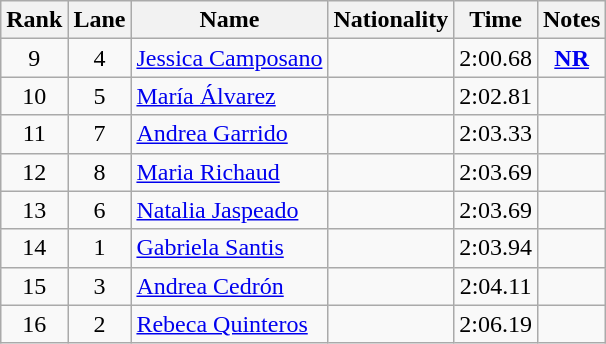<table class="wikitable sortable" style="text-align:center">
<tr>
<th>Rank</th>
<th>Lane</th>
<th>Name</th>
<th>Nationality</th>
<th>Time</th>
<th>Notes</th>
</tr>
<tr>
<td>9</td>
<td>4</td>
<td align=left><a href='#'>Jessica Camposano</a></td>
<td align=left></td>
<td>2:00.68</td>
<td><strong><a href='#'>NR</a></strong></td>
</tr>
<tr>
<td>10</td>
<td>5</td>
<td align=left><a href='#'>María Álvarez</a></td>
<td align=left></td>
<td>2:02.81</td>
<td></td>
</tr>
<tr>
<td>11</td>
<td>7</td>
<td align=left><a href='#'>Andrea Garrido</a></td>
<td align=left></td>
<td>2:03.33</td>
<td></td>
</tr>
<tr>
<td>12</td>
<td>8</td>
<td align=left><a href='#'>Maria Richaud</a></td>
<td align=left></td>
<td>2:03.69</td>
<td></td>
</tr>
<tr>
<td>13</td>
<td>6</td>
<td align=left><a href='#'>Natalia Jaspeado</a></td>
<td align=left></td>
<td>2:03.69</td>
<td></td>
</tr>
<tr>
<td>14</td>
<td>1</td>
<td align=left><a href='#'>Gabriela Santis</a></td>
<td align=left></td>
<td>2:03.94</td>
<td></td>
</tr>
<tr>
<td>15</td>
<td>3</td>
<td align=left><a href='#'>Andrea Cedrón</a></td>
<td align=left></td>
<td>2:04.11</td>
<td></td>
</tr>
<tr>
<td>16</td>
<td>2</td>
<td align=left><a href='#'>Rebeca Quinteros</a></td>
<td align=left></td>
<td>2:06.19</td>
<td></td>
</tr>
</table>
